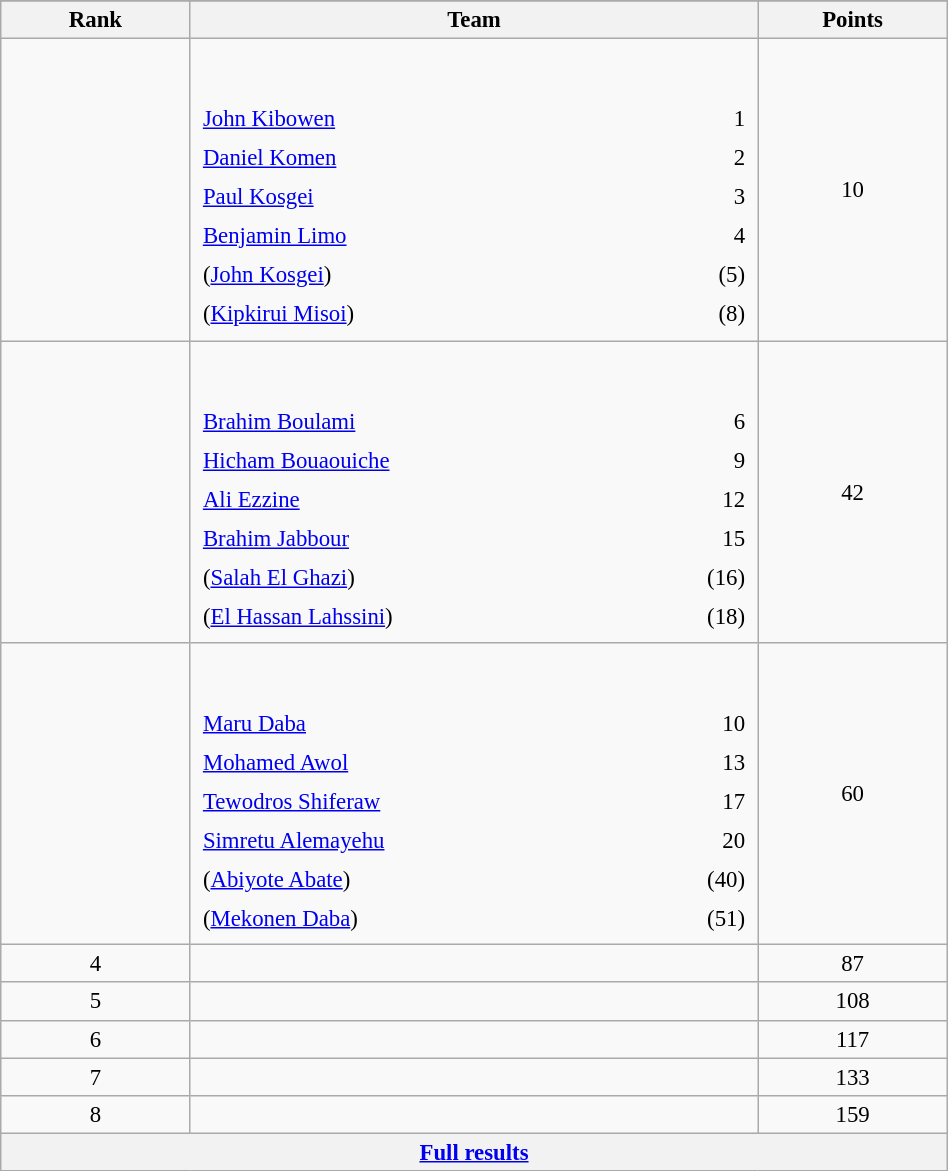<table class="wikitable sortable" style=" text-align:center; font-size:95%;" width="50%">
<tr>
</tr>
<tr>
<th width=10%>Rank</th>
<th width=30%>Team</th>
<th width=10%>Points</th>
</tr>
<tr>
<td align=center></td>
<td align=left> <br><br><table width=100%>
<tr>
<td align=left style="border:0"><a href='#'>John Kibowen</a></td>
<td align=right style="border:0">1</td>
</tr>
<tr>
<td align=left style="border:0"><a href='#'>Daniel Komen</a></td>
<td align=right style="border:0">2</td>
</tr>
<tr>
<td align=left style="border:0"><a href='#'>Paul Kosgei</a></td>
<td align=right style="border:0">3</td>
</tr>
<tr>
<td align=left style="border:0"><a href='#'>Benjamin Limo</a></td>
<td align=right style="border:0">4</td>
</tr>
<tr>
<td align=left style="border:0">(<a href='#'>John Kosgei</a>)</td>
<td align=right style="border:0">(5)</td>
</tr>
<tr>
<td align=left style="border:0">(<a href='#'>Kipkirui Misoi</a>)</td>
<td align=right style="border:0">(8)</td>
</tr>
</table>
</td>
<td>10</td>
</tr>
<tr>
<td align=center></td>
<td align=left> <br><br><table width=100%>
<tr>
<td align=left style="border:0"><a href='#'>Brahim Boulami</a></td>
<td align=right style="border:0">6</td>
</tr>
<tr>
<td align=left style="border:0"><a href='#'>Hicham Bouaouiche</a></td>
<td align=right style="border:0">9</td>
</tr>
<tr>
<td align=left style="border:0"><a href='#'>Ali Ezzine</a></td>
<td align=right style="border:0">12</td>
</tr>
<tr>
<td align=left style="border:0"><a href='#'>Brahim Jabbour</a></td>
<td align=right style="border:0">15</td>
</tr>
<tr>
<td align=left style="border:0">(<a href='#'>Salah El Ghazi</a>)</td>
<td align=right style="border:0">(16)</td>
</tr>
<tr>
<td align=left style="border:0">(<a href='#'>El Hassan Lahssini</a>)</td>
<td align=right style="border:0">(18)</td>
</tr>
</table>
</td>
<td>42</td>
</tr>
<tr>
<td align=center></td>
<td align=left> <br><br><table width=100%>
<tr>
<td align=left style="border:0"><a href='#'>Maru Daba</a></td>
<td align=right style="border:0">10</td>
</tr>
<tr>
<td align=left style="border:0"><a href='#'>Mohamed Awol</a></td>
<td align=right style="border:0">13</td>
</tr>
<tr>
<td align=left style="border:0"><a href='#'>Tewodros Shiferaw</a></td>
<td align=right style="border:0">17</td>
</tr>
<tr>
<td align=left style="border:0"><a href='#'>Simretu Alemayehu</a></td>
<td align=right style="border:0">20</td>
</tr>
<tr>
<td align=left style="border:0">(<a href='#'>Abiyote Abate</a>)</td>
<td align=right style="border:0">(40)</td>
</tr>
<tr>
<td align=left style="border:0">(<a href='#'>Mekonen Daba</a>)</td>
<td align=right style="border:0">(51)</td>
</tr>
</table>
</td>
<td>60</td>
</tr>
<tr>
<td align=center>4</td>
<td align=left></td>
<td>87</td>
</tr>
<tr>
<td align=center>5</td>
<td align=left></td>
<td>108</td>
</tr>
<tr>
<td align=center>6</td>
<td align=left></td>
<td>117</td>
</tr>
<tr>
<td align=center>7</td>
<td align=left></td>
<td>133</td>
</tr>
<tr>
<td align=center>8</td>
<td align=left></td>
<td>159</td>
</tr>
<tr class="sortbottom">
<th colspan=3 align=center><a href='#'>Full results</a></th>
</tr>
</table>
